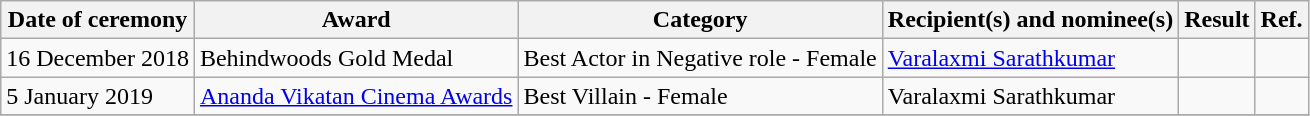<table class="wikitable sortable">
<tr>
<th>Date of ceremony</th>
<th>Award</th>
<th>Category</th>
<th>Recipient(s) and nominee(s)</th>
<th>Result</th>
<th>Ref.</th>
</tr>
<tr>
<td rowspan="1">16 December 2018</td>
<td rowspan="1">Behindwoods Gold Medal</td>
<td>Best Actor in Negative role - Female</td>
<td><a href='#'>Varalaxmi Sarathkumar</a></td>
<td></td>
<td rowspan="1"></td>
</tr>
<tr>
<td rowspan="1">5 January 2019</td>
<td rowspan="1"><a href='#'>Ananda Vikatan Cinema Awards</a></td>
<td>Best Villain - Female</td>
<td>Varalaxmi Sarathkumar</td>
<td></td>
<td rowspan="1"></td>
</tr>
<tr>
</tr>
</table>
